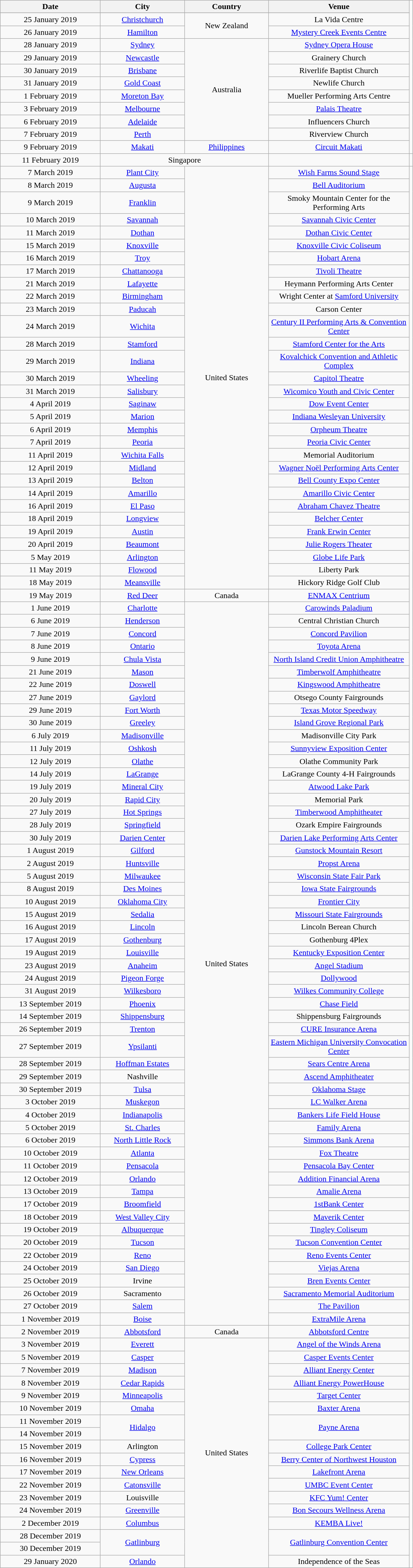<table class="wikitable plainrowheaders" style="text-align:center;">
<tr>
<th scope="col" style="width:12em;">Date</th>
<th scope="col" style="width:10em;">City</th>
<th scope="col" style="width:10em;">Country</th>
<th scope="col" style="width:17em;">Venue</th>
</tr>
<tr>
</tr>
<tr>
<td>25 January 2019</td>
<td><a href='#'>Christchurch</a></td>
<td rowspan="2">New Zealand</td>
<td>La Vida Centre</td>
</tr>
<tr>
<td>26 January 2019</td>
<td><a href='#'>Hamilton</a></td>
<td><a href='#'>Mystery Creek Events Centre</a></td>
</tr>
<tr>
<td>28 January 2019</td>
<td><a href='#'>Sydney</a></td>
<td rowspan="8">Australia</td>
<td><a href='#'>Sydney Opera House</a></td>
</tr>
<tr>
<td>29 January 2019</td>
<td><a href='#'>Newcastle</a></td>
<td>Grainery Church</td>
</tr>
<tr>
<td>30 January 2019</td>
<td><a href='#'>Brisbane</a></td>
<td>Riverlife Baptist Church</td>
</tr>
<tr>
<td>31 January 2019</td>
<td><a href='#'>Gold Coast</a></td>
<td>Newlife Church</td>
</tr>
<tr>
<td>1 February 2019</td>
<td><a href='#'>Moreton Bay</a></td>
<td>Mueller Performing Arts Centre</td>
</tr>
<tr>
<td>3 February 2019</td>
<td><a href='#'>Melbourne</a></td>
<td><a href='#'>Palais Theatre</a></td>
</tr>
<tr>
<td>6 February 2019</td>
<td><a href='#'>Adelaide</a></td>
<td>Influencers Church</td>
</tr>
<tr>
<td>7 February 2019</td>
<td><a href='#'>Perth</a></td>
<td>Riverview Church</td>
</tr>
<tr>
<td>9 February 2019</td>
<td><a href='#'>Makati</a></td>
<td><a href='#'>Philippines</a></td>
<td><a href='#'>Circuit Makati</a></td>
</tr>
<tr>
<td>11 February 2019</td>
<td colspan="2">Singapore</td>
<td></td>
<td></td>
</tr>
<tr>
<td>7 March 2019</td>
<td><a href='#'>Plant City</a></td>
<td rowspan="31">United States</td>
<td><a href='#'>Wish Farms Sound Stage</a></td>
</tr>
<tr>
<td>8 March 2019</td>
<td><a href='#'>Augusta</a></td>
<td><a href='#'>Bell Auditorium</a></td>
</tr>
<tr>
<td>9 March 2019</td>
<td><a href='#'>Franklin</a></td>
<td>Smoky Mountain Center for the Performing Arts</td>
</tr>
<tr>
<td>10 March 2019</td>
<td><a href='#'>Savannah</a></td>
<td><a href='#'>Savannah Civic Center</a></td>
</tr>
<tr>
<td>11 March 2019</td>
<td><a href='#'>Dothan</a></td>
<td><a href='#'>Dothan Civic Center</a></td>
</tr>
<tr>
<td>15 March 2019</td>
<td><a href='#'>Knoxville</a></td>
<td><a href='#'>Knoxville Civic Coliseum</a></td>
</tr>
<tr>
<td>16 March 2019</td>
<td><a href='#'>Troy</a></td>
<td><a href='#'>Hobart Arena</a></td>
</tr>
<tr>
<td>17 March 2019</td>
<td><a href='#'>Chattanooga</a></td>
<td><a href='#'>Tivoli Theatre</a></td>
</tr>
<tr>
<td>21 March 2019</td>
<td><a href='#'>Lafayette</a></td>
<td>Heymann Performing Arts Center</td>
</tr>
<tr>
<td>22 March 2019</td>
<td><a href='#'>Birmingham</a></td>
<td>Wright Center at <a href='#'>Samford University</a></td>
</tr>
<tr>
<td>23 March 2019</td>
<td><a href='#'>Paducah</a></td>
<td>Carson Center</td>
</tr>
<tr>
<td>24 March 2019</td>
<td><a href='#'>Wichita</a></td>
<td><a href='#'>Century II Performing Arts & Convention Center</a></td>
</tr>
<tr>
<td>28 March 2019</td>
<td><a href='#'>Stamford</a></td>
<td><a href='#'>Stamford Center for the Arts</a></td>
</tr>
<tr>
<td>29 March 2019</td>
<td><a href='#'>Indiana</a></td>
<td><a href='#'>Kovalchick Convention and Athletic Complex</a></td>
</tr>
<tr>
<td>30 March 2019</td>
<td><a href='#'>Wheeling</a></td>
<td><a href='#'>Capitol Theatre</a></td>
</tr>
<tr>
<td>31 March 2019</td>
<td><a href='#'>Salisbury</a></td>
<td><a href='#'>Wicomico Youth and Civic Center</a></td>
</tr>
<tr>
<td>4 April 2019</td>
<td><a href='#'>Saginaw</a></td>
<td><a href='#'>Dow Event Center</a></td>
</tr>
<tr>
<td>5 April 2019</td>
<td><a href='#'>Marion</a></td>
<td><a href='#'>Indiana Wesleyan University</a></td>
</tr>
<tr>
<td>6 April 2019</td>
<td><a href='#'>Memphis</a></td>
<td><a href='#'>Orpheum Theatre</a></td>
</tr>
<tr>
<td>7 April 2019</td>
<td><a href='#'>Peoria</a></td>
<td><a href='#'>Peoria Civic Center</a></td>
</tr>
<tr>
<td>11 April 2019</td>
<td><a href='#'>Wichita Falls</a></td>
<td>Memorial Auditorium</td>
</tr>
<tr>
<td>12 April 2019</td>
<td><a href='#'>Midland</a></td>
<td><a href='#'>Wagner Noël Performing Arts Center</a></td>
</tr>
<tr>
<td>13 April 2019</td>
<td><a href='#'>Belton</a></td>
<td><a href='#'>Bell County Expo Center</a></td>
</tr>
<tr>
<td>14 April 2019</td>
<td><a href='#'>Amarillo</a></td>
<td><a href='#'>Amarillo Civic Center</a></td>
</tr>
<tr>
<td>16 April 2019</td>
<td><a href='#'>El Paso</a></td>
<td><a href='#'>Abraham Chavez Theatre</a></td>
</tr>
<tr>
<td>18 April 2019</td>
<td><a href='#'>Longview</a></td>
<td><a href='#'>Belcher Center</a></td>
</tr>
<tr>
<td>19 April 2019</td>
<td><a href='#'>Austin</a></td>
<td><a href='#'>Frank Erwin Center</a></td>
</tr>
<tr>
<td>20 April 2019</td>
<td><a href='#'>Beaumont</a></td>
<td><a href='#'>Julie Rogers Theater</a></td>
</tr>
<tr>
<td>5 May 2019</td>
<td><a href='#'>Arlington</a></td>
<td><a href='#'>Globe Life Park</a></td>
</tr>
<tr>
<td>11 May 2019</td>
<td><a href='#'>Flowood</a></td>
<td>Liberty Park</td>
</tr>
<tr>
<td>18 May 2019</td>
<td><a href='#'>Meansville</a></td>
<td>Hickory Ridge Golf Club</td>
</tr>
<tr>
<td>19 May 2019</td>
<td><a href='#'>Red Deer</a></td>
<td>Canada</td>
<td><a href='#'>ENMAX Centrium</a></td>
</tr>
<tr>
<td>1 June 2019</td>
<td><a href='#'>Charlotte</a></td>
<td rowspan="56">United States</td>
<td><a href='#'>Carowinds Paladium</a></td>
</tr>
<tr>
<td>6 June 2019</td>
<td><a href='#'>Henderson</a></td>
<td>Central Christian Church</td>
</tr>
<tr>
<td>7 June 2019</td>
<td><a href='#'>Concord</a></td>
<td><a href='#'>Concord Pavilion</a></td>
</tr>
<tr>
<td>8 June 2019</td>
<td><a href='#'>Ontario</a></td>
<td><a href='#'>Toyota Arena</a></td>
</tr>
<tr>
<td>9 June 2019</td>
<td><a href='#'>Chula Vista</a></td>
<td><a href='#'>North Island Credit Union Amphitheatre</a></td>
</tr>
<tr>
<td>21 June 2019</td>
<td><a href='#'>Mason</a></td>
<td><a href='#'>Timberwolf Amphitheatre</a></td>
</tr>
<tr>
<td>22 June 2019</td>
<td><a href='#'>Doswell</a></td>
<td><a href='#'>Kingswood Amphitheatre</a></td>
</tr>
<tr>
<td>27 June 2019</td>
<td><a href='#'>Gaylord</a></td>
<td>Otsego County Fairgrounds</td>
</tr>
<tr>
<td>29 June 2019</td>
<td><a href='#'>Fort Worth</a></td>
<td><a href='#'>Texas Motor Speedway</a></td>
</tr>
<tr>
<td>30 June 2019</td>
<td><a href='#'>Greeley</a></td>
<td><a href='#'>Island Grove Regional Park</a></td>
</tr>
<tr>
<td>6 July 2019</td>
<td><a href='#'>Madisonville</a></td>
<td>Madisonville City Park</td>
</tr>
<tr>
<td>11 July 2019</td>
<td><a href='#'>Oshkosh</a></td>
<td><a href='#'>Sunnyview Exposition Center</a></td>
</tr>
<tr>
<td>12 July 2019</td>
<td><a href='#'>Olathe</a></td>
<td>Olathe Community Park</td>
</tr>
<tr>
<td>14 July 2019</td>
<td><a href='#'>LaGrange</a></td>
<td>LaGrange County 4-H Fairgrounds</td>
</tr>
<tr>
<td>19 July 2019</td>
<td><a href='#'>Mineral City</a></td>
<td><a href='#'>Atwood Lake Park</a></td>
</tr>
<tr>
<td>20 July 2019</td>
<td><a href='#'>Rapid City</a></td>
<td>Memorial Park</td>
</tr>
<tr>
<td>27 July 2019</td>
<td><a href='#'>Hot Springs</a></td>
<td><a href='#'>Timberwood Amphitheater</a></td>
</tr>
<tr>
<td>28 July 2019</td>
<td><a href='#'>Springfield</a></td>
<td>Ozark Empire Fairgrounds</td>
</tr>
<tr>
<td>30 July 2019</td>
<td><a href='#'>Darien Center</a></td>
<td><a href='#'>Darien Lake Performing Arts Center</a></td>
</tr>
<tr>
<td>1 August 2019</td>
<td><a href='#'>Gilford</a></td>
<td><a href='#'>Gunstock Mountain Resort</a></td>
</tr>
<tr>
<td>2 August 2019</td>
<td><a href='#'>Huntsville</a></td>
<td><a href='#'>Propst Arena</a></td>
</tr>
<tr>
<td>5 August 2019</td>
<td><a href='#'>Milwaukee</a></td>
<td><a href='#'>Wisconsin State Fair Park</a></td>
</tr>
<tr>
<td>8 August 2019</td>
<td><a href='#'>Des Moines</a></td>
<td><a href='#'>Iowa State Fairgrounds</a></td>
</tr>
<tr>
<td>10 August 2019</td>
<td><a href='#'>Oklahoma City</a></td>
<td><a href='#'>Frontier City</a></td>
</tr>
<tr>
<td>15 August 2019</td>
<td><a href='#'>Sedalia</a></td>
<td><a href='#'>Missouri State Fairgrounds</a></td>
</tr>
<tr>
<td>16 August 2019</td>
<td><a href='#'>Lincoln</a></td>
<td>Lincoln Berean Church</td>
</tr>
<tr>
<td>17 August 2019</td>
<td><a href='#'>Gothenburg</a></td>
<td>Gothenburg 4Plex</td>
</tr>
<tr>
<td>19 August 2019</td>
<td><a href='#'>Louisville</a></td>
<td><a href='#'>Kentucky Exposition Center</a></td>
</tr>
<tr>
<td>23 August 2019</td>
<td><a href='#'>Anaheim</a></td>
<td><a href='#'>Angel Stadium</a></td>
</tr>
<tr>
<td>24 August 2019</td>
<td><a href='#'>Pigeon Forge</a></td>
<td><a href='#'>Dollywood</a></td>
</tr>
<tr>
<td>31 August 2019</td>
<td><a href='#'>Wilkesboro</a></td>
<td><a href='#'>Wilkes Community College</a></td>
</tr>
<tr>
<td>13 September 2019</td>
<td><a href='#'>Phoenix</a></td>
<td><a href='#'>Chase Field</a></td>
</tr>
<tr>
<td>14 September 2019</td>
<td><a href='#'>Shippensburg</a></td>
<td>Shippensburg Fairgrounds</td>
</tr>
<tr>
<td>26 September 2019</td>
<td><a href='#'>Trenton</a></td>
<td><a href='#'>CURE Insurance Arena</a></td>
</tr>
<tr>
<td>27 September 2019</td>
<td><a href='#'>Ypsilanti</a></td>
<td><a href='#'>Eastern Michigan University Convocation Center</a></td>
</tr>
<tr>
<td>28 September 2019</td>
<td><a href='#'>Hoffman Estates</a></td>
<td><a href='#'>Sears Centre Arena</a></td>
</tr>
<tr>
<td>29 September 2019</td>
<td>Nashville</td>
<td><a href='#'>Ascend Amphitheater</a></td>
</tr>
<tr>
<td>30 September 2019</td>
<td><a href='#'>Tulsa</a></td>
<td><a href='#'>Oklahoma Stage</a></td>
</tr>
<tr>
<td>3 October 2019</td>
<td><a href='#'>Muskegon</a></td>
<td><a href='#'>LC Walker Arena</a></td>
</tr>
<tr>
<td>4 October 2019</td>
<td><a href='#'>Indianapolis</a></td>
<td><a href='#'>Bankers Life Field House</a></td>
</tr>
<tr>
<td>5 October 2019</td>
<td><a href='#'>St. Charles</a></td>
<td><a href='#'>Family Arena</a></td>
</tr>
<tr>
<td>6 October 2019</td>
<td><a href='#'>North Little Rock</a></td>
<td><a href='#'>Simmons Bank Arena</a></td>
</tr>
<tr>
<td>10 October 2019</td>
<td><a href='#'>Atlanta</a></td>
<td><a href='#'>Fox Theatre</a></td>
</tr>
<tr>
<td>11 October 2019</td>
<td><a href='#'>Pensacola</a></td>
<td><a href='#'>Pensacola Bay Center</a></td>
</tr>
<tr>
<td>12 October 2019</td>
<td><a href='#'>Orlando</a></td>
<td><a href='#'>Addition Financial Arena</a></td>
</tr>
<tr>
<td>13 October 2019</td>
<td><a href='#'>Tampa</a></td>
<td><a href='#'>Amalie Arena</a></td>
</tr>
<tr>
<td>17 October 2019</td>
<td><a href='#'>Broomfield</a></td>
<td><a href='#'>1stBank Center</a></td>
</tr>
<tr>
<td>18 October 2019</td>
<td><a href='#'>West Valley City</a></td>
<td><a href='#'>Maverik Center</a></td>
</tr>
<tr>
<td>19 October 2019</td>
<td><a href='#'>Albuquerque</a></td>
<td><a href='#'>Tingley Coliseum</a></td>
</tr>
<tr>
<td>20 October 2019</td>
<td><a href='#'>Tucson</a></td>
<td><a href='#'>Tucson Convention Center</a></td>
</tr>
<tr>
<td>22 October 2019</td>
<td><a href='#'>Reno</a></td>
<td><a href='#'>Reno Events Center</a></td>
</tr>
<tr>
<td>24 October 2019</td>
<td><a href='#'>San Diego</a></td>
<td><a href='#'>Viejas Arena</a></td>
</tr>
<tr>
<td>25 October 2019</td>
<td>Irvine</td>
<td><a href='#'>Bren Events Center</a></td>
</tr>
<tr>
<td>26 October 2019</td>
<td>Sacramento</td>
<td><a href='#'>Sacramento Memorial Auditorium</a></td>
</tr>
<tr>
<td>27 October 2019</td>
<td><a href='#'>Salem</a></td>
<td><a href='#'>The Pavilion</a></td>
</tr>
<tr>
<td>1 November 2019</td>
<td><a href='#'>Boise</a></td>
<td><a href='#'>ExtraMile Arena</a></td>
</tr>
<tr>
<td>2 November 2019</td>
<td><a href='#'>Abbotsford</a></td>
<td>Canada</td>
<td><a href='#'>Abbotsford Centre</a></td>
</tr>
<tr>
<td>3 November 2019</td>
<td><a href='#'>Everett</a></td>
<td rowspan="18">United States</td>
<td><a href='#'>Angel of the Winds Arena</a></td>
</tr>
<tr>
<td>5 November 2019</td>
<td><a href='#'>Casper</a></td>
<td><a href='#'>Casper Events Center</a></td>
</tr>
<tr>
<td>7 November 2019</td>
<td><a href='#'>Madison</a></td>
<td><a href='#'>Alliant Energy Center</a></td>
</tr>
<tr>
<td>8 November 2019</td>
<td><a href='#'>Cedar Rapids</a></td>
<td><a href='#'>Alliant Energy PowerHouse</a></td>
</tr>
<tr>
<td>9 November 2019</td>
<td><a href='#'>Minneapolis</a></td>
<td><a href='#'>Target Center</a></td>
</tr>
<tr>
<td>10 November 2019</td>
<td><a href='#'>Omaha</a></td>
<td><a href='#'>Baxter Arena</a></td>
</tr>
<tr>
<td>11 November 2019</td>
<td rowspan="2"><a href='#'>Hidalgo</a></td>
<td rowspan="2"><a href='#'>Payne Arena</a></td>
</tr>
<tr>
<td>14 November 2019</td>
</tr>
<tr>
<td>15 November 2019</td>
<td>Arlington</td>
<td><a href='#'>College Park Center</a></td>
</tr>
<tr>
<td>16 November 2019</td>
<td><a href='#'>Cypress</a></td>
<td><a href='#'>Berry Center of Northwest Houston</a></td>
</tr>
<tr>
<td>17 November 2019</td>
<td><a href='#'>New Orleans</a></td>
<td><a href='#'>Lakefront Arena</a></td>
</tr>
<tr>
<td>22 November 2019</td>
<td><a href='#'>Catonsville</a></td>
<td><a href='#'>UMBC Event Center</a></td>
</tr>
<tr>
<td>23 November 2019</td>
<td>Louisville</td>
<td><a href='#'>KFC Yum! Center</a></td>
</tr>
<tr>
<td>24 November 2019</td>
<td><a href='#'>Greenville</a></td>
<td><a href='#'>Bon Secours Wellness Arena</a></td>
</tr>
<tr>
<td>2 December 2019</td>
<td><a href='#'>Columbus</a></td>
<td><a href='#'>KEMBA Live!</a></td>
</tr>
<tr>
<td>28 December 2019</td>
<td rowspan="2"><a href='#'>Gatlinburg</a></td>
<td rowspan="2"><a href='#'>Gatlinburg Convention Center</a></td>
</tr>
<tr>
<td>30 December 2019</td>
</tr>
<tr>
<td>29 January 2020</td>
<td><a href='#'>Orlando</a></td>
<td>Independence of the Seas</td>
</tr>
</table>
